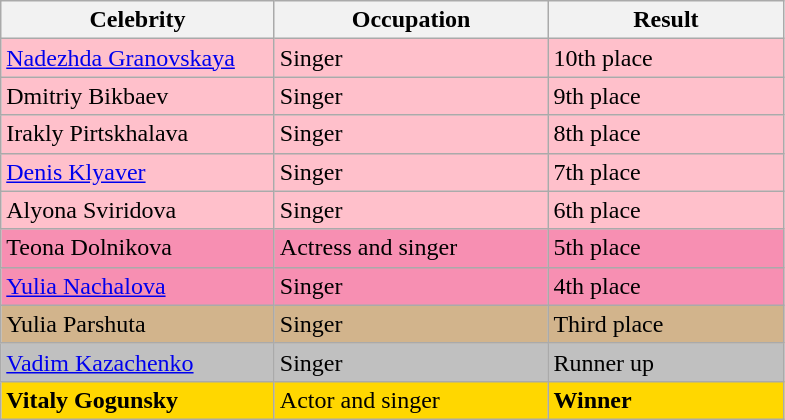<table class="wikitable">
<tr>
<th style="width:175px;">Celebrity</th>
<th style="width:175px;">Occupation</th>
<th style="width:150px;">Result</th>
</tr>
<tr>
<td style="background:pink;"><a href='#'>Nadezhda Granovskaya</a></td>
<td style="background:pink;">Singer</td>
<td style="background:pink;">10th place</td>
</tr>
<tr>
<td style="background:pink;">Dmitriy Bikbaev</td>
<td style="background:pink;">Singer</td>
<td style="background:pink;">9th place</td>
</tr>
<tr>
<td style="background:pink;">Irakly Pirtskhalava</td>
<td style="background:pink;">Singer</td>
<td style="background:pink;">8th place</td>
</tr>
<tr>
<td style="background:pink;"><a href='#'>Denis Klyaver</a></td>
<td style="background:pink;">Singer</td>
<td style="background:pink;">7th place</td>
</tr>
<tr>
<td style="background:pink;">Alyona Sviridova</td>
<td style="background:pink;">Singer</td>
<td style="background:pink;">6th place</td>
</tr>
<tr>
<td style="background:#f78fb2;">Teona Dolnikova</td>
<td style="background:#f78fb2;">Actress and singer</td>
<td style="background:#f78fb2;">5th place</td>
</tr>
<tr>
<td style="background:#f78fb2;"><a href='#'>Yulia Nachalova</a></td>
<td style="background:#f78fb2;">Singer</td>
<td style="background:#f78fb2;">4th place</td>
</tr>
<tr>
<td style="background:tan;">Yulia Parshuta</td>
<td style="background:tan;">Singer</td>
<td style="background:tan;">Third place</td>
</tr>
<tr>
<td style="background:silver;"><a href='#'>Vadim Kazachenko</a></td>
<td style="background:silver;">Singer</td>
<td style="background:silver;">Runner up</td>
</tr>
<tr>
<td style="background:gold;"><strong>Vitaly Gogunsky</strong></td>
<td style="background:gold;">Actor and singer</td>
<td style="background:gold;"><strong>Winner</strong></td>
</tr>
</table>
